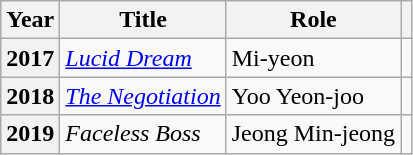<table class="wikitable plainrowheaders sortable">
<tr>
<th scope="col">Year</th>
<th scope="col">Title</th>
<th scope="col">Role</th>
<th scope="col" class="unsortable"></th>
</tr>
<tr>
<th scope="row">2017</th>
<td><em><a href='#'>Lucid Dream</a></em></td>
<td>Mi-yeon</td>
<td style="text-align:center"></td>
</tr>
<tr>
<th scope="row">2018</th>
<td><em><a href='#'>The Negotiation</a></em></td>
<td>Yoo Yeon-joo</td>
<td style="text-align:center"></td>
</tr>
<tr>
<th scope="row">2019</th>
<td><em>Faceless Boss</em></td>
<td>Jeong Min-jeong</td>
<td style="text-align:center"></td>
</tr>
</table>
